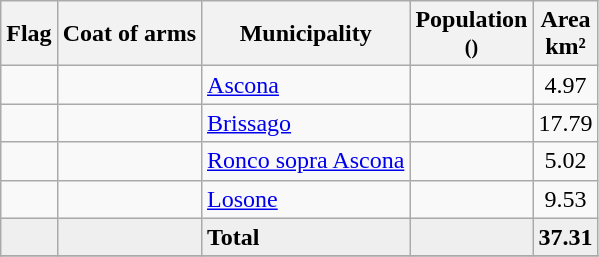<table class="wikitable">
<tr>
<th>Flag</th>
<th>Coat of arms</th>
<th>Municipality</th>
<th>Population<br><small>()</small></th>
<th>Area <br>km²</th>
</tr>
<tr>
<td></td>
<td></td>
<td><a href='#'>Ascona</a></td>
<td align="center"></td>
<td align="center">4.97</td>
</tr>
<tr>
<td></td>
<td></td>
<td><a href='#'>Brissago</a></td>
<td align="center"></td>
<td align="center">17.79</td>
</tr>
<tr>
<td></td>
<td></td>
<td><a href='#'>Ronco sopra Ascona</a></td>
<td align="center"></td>
<td align="center">5.02</td>
</tr>
<tr>
<td></td>
<td></td>
<td><a href='#'>Losone</a></td>
<td align="center"></td>
<td align="center">9.53</td>
</tr>
<tr>
<td bgcolor="#EFEFEF"></td>
<td bgcolor="#EFEFEF"></td>
<td bgcolor="#EFEFEF"><strong>Total</strong></td>
<td bgcolor="#EFEFEF" align="center"></td>
<td bgcolor="#EFEFEF" align="center"><strong>37.31</strong></td>
</tr>
<tr>
</tr>
</table>
